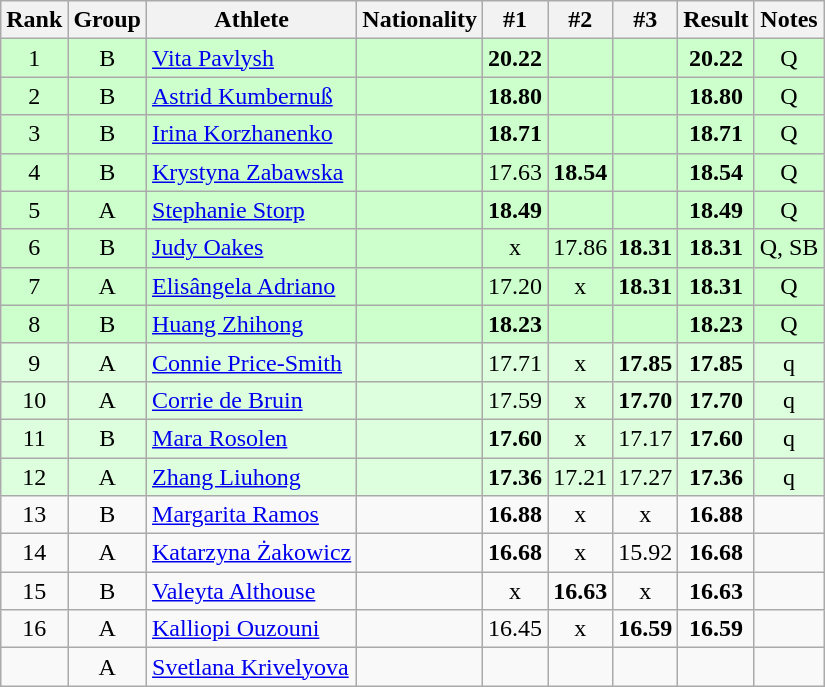<table class="wikitable sortable" style="text-align:center">
<tr>
<th>Rank</th>
<th>Group</th>
<th>Athlete</th>
<th>Nationality</th>
<th>#1</th>
<th>#2</th>
<th>#3</th>
<th>Result</th>
<th>Notes</th>
</tr>
<tr bgcolor=ccffcc>
<td>1</td>
<td>B</td>
<td align=left><a href='#'>Vita Pavlysh</a></td>
<td align=left></td>
<td><strong>20.22</strong></td>
<td></td>
<td></td>
<td><strong>20.22</strong></td>
<td>Q</td>
</tr>
<tr bgcolor=ccffcc>
<td>2</td>
<td>B</td>
<td align=left><a href='#'>Astrid Kumbernuß</a></td>
<td align=left></td>
<td><strong>18.80</strong></td>
<td></td>
<td></td>
<td><strong>18.80</strong></td>
<td>Q</td>
</tr>
<tr bgcolor=ccffcc>
<td>3</td>
<td>B</td>
<td align=left><a href='#'>Irina Korzhanenko</a></td>
<td align=left></td>
<td><strong>18.71</strong></td>
<td></td>
<td></td>
<td><strong>18.71</strong></td>
<td>Q</td>
</tr>
<tr bgcolor=ccffcc>
<td>4</td>
<td>B</td>
<td align=left><a href='#'>Krystyna Zabawska</a></td>
<td align=left></td>
<td>17.63</td>
<td><strong>18.54</strong></td>
<td></td>
<td><strong>18.54</strong></td>
<td>Q</td>
</tr>
<tr bgcolor=ccffcc>
<td>5</td>
<td>A</td>
<td align=left><a href='#'>Stephanie Storp</a></td>
<td align=left></td>
<td><strong>18.49</strong></td>
<td></td>
<td></td>
<td><strong>18.49</strong></td>
<td>Q</td>
</tr>
<tr bgcolor=ccffcc>
<td>6</td>
<td>B</td>
<td align=left><a href='#'>Judy Oakes</a></td>
<td align=left></td>
<td>x</td>
<td>17.86</td>
<td><strong>18.31</strong></td>
<td><strong>18.31</strong></td>
<td>Q, SB</td>
</tr>
<tr bgcolor=ccffcc>
<td>7</td>
<td>A</td>
<td align=left><a href='#'>Elisângela Adriano</a></td>
<td align=left></td>
<td>17.20</td>
<td>x</td>
<td><strong>18.31</strong></td>
<td><strong>18.31</strong></td>
<td>Q</td>
</tr>
<tr bgcolor=ccffcc>
<td>8</td>
<td>B</td>
<td align=left><a href='#'>Huang Zhihong</a></td>
<td align=left></td>
<td><strong>18.23</strong></td>
<td></td>
<td></td>
<td><strong>18.23</strong></td>
<td>Q</td>
</tr>
<tr bgcolor=ddffdd>
<td>9</td>
<td>A</td>
<td align=left><a href='#'>Connie Price-Smith</a></td>
<td align=left></td>
<td>17.71</td>
<td>x</td>
<td><strong>17.85</strong></td>
<td><strong>17.85</strong></td>
<td>q</td>
</tr>
<tr bgcolor=ddffdd>
<td>10</td>
<td>A</td>
<td align=left><a href='#'>Corrie de Bruin</a></td>
<td align=left></td>
<td>17.59</td>
<td>x</td>
<td><strong>17.70</strong></td>
<td><strong>17.70</strong></td>
<td>q</td>
</tr>
<tr bgcolor=ddffdd>
<td>11</td>
<td>B</td>
<td align=left><a href='#'>Mara Rosolen</a></td>
<td align=left></td>
<td><strong>17.60</strong></td>
<td>x</td>
<td>17.17</td>
<td><strong>17.60</strong></td>
<td>q</td>
</tr>
<tr bgcolor=ddffdd>
<td>12</td>
<td>A</td>
<td align=left><a href='#'>Zhang Liuhong</a></td>
<td align=left></td>
<td><strong>17.36</strong></td>
<td>17.21</td>
<td>17.27</td>
<td><strong>17.36</strong></td>
<td>q</td>
</tr>
<tr>
<td>13</td>
<td>B</td>
<td align=left><a href='#'>Margarita Ramos</a></td>
<td align=left></td>
<td><strong>16.88</strong></td>
<td>x</td>
<td>x</td>
<td><strong>16.88</strong></td>
<td></td>
</tr>
<tr>
<td>14</td>
<td>A</td>
<td align=left><a href='#'>Katarzyna Żakowicz</a></td>
<td align=left></td>
<td><strong>16.68</strong></td>
<td>x</td>
<td>15.92</td>
<td><strong>16.68</strong></td>
<td></td>
</tr>
<tr>
<td>15</td>
<td>B</td>
<td align=left><a href='#'>Valeyta Althouse</a></td>
<td align=left></td>
<td>x</td>
<td><strong>16.63</strong></td>
<td>x</td>
<td><strong>16.63</strong></td>
<td></td>
</tr>
<tr>
<td>16</td>
<td>A</td>
<td align=left><a href='#'>Kalliopi Ouzouni</a></td>
<td align=left></td>
<td>16.45</td>
<td>x</td>
<td><strong>16.59</strong></td>
<td><strong>16.59</strong></td>
<td></td>
</tr>
<tr>
<td></td>
<td>A</td>
<td align=left><a href='#'>Svetlana Krivelyova</a></td>
<td align=left></td>
<td></td>
<td></td>
<td></td>
<td><strong></strong></td>
<td></td>
</tr>
</table>
